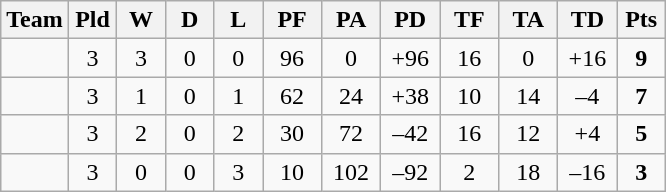<table class="wikitable" style="text-align:center;">
<tr>
<th>Team</th>
<th width=25>Pld</th>
<th width=25>W</th>
<th width=25>D</th>
<th width=25>L</th>
<th width=32>PF</th>
<th width=32>PA</th>
<th width=32>PD</th>
<th width=32>TF</th>
<th width=32>TA</th>
<th width=32>TD</th>
<th width=25>Pts</th>
</tr>
<tr>
<td align="left"></td>
<td>3</td>
<td>3</td>
<td>0</td>
<td>0</td>
<td>96</td>
<td>0</td>
<td>+96</td>
<td>16</td>
<td>0</td>
<td>+16</td>
<td><strong>9</strong></td>
</tr>
<tr>
<td align="left"></td>
<td>3</td>
<td>1</td>
<td>0</td>
<td>1</td>
<td>62</td>
<td>24</td>
<td>+38</td>
<td>10</td>
<td>14</td>
<td>–4</td>
<td><strong>7</strong></td>
</tr>
<tr>
<td align="left"></td>
<td>3</td>
<td>2</td>
<td>0</td>
<td>2</td>
<td>30</td>
<td>72</td>
<td>–42</td>
<td>16</td>
<td>12</td>
<td>+4</td>
<td><strong>5</strong></td>
</tr>
<tr>
<td align="left"></td>
<td>3</td>
<td>0</td>
<td>0</td>
<td>3</td>
<td>10</td>
<td>102</td>
<td>–92</td>
<td>2</td>
<td>18</td>
<td>–16</td>
<td><strong>3</strong></td>
</tr>
</table>
